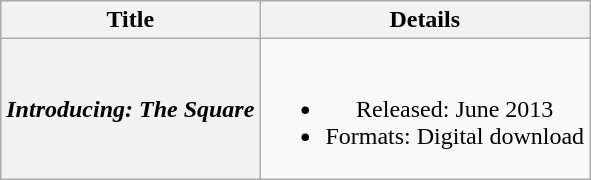<table class="wikitable plainrowheaders" style="text-align:center;">
<tr>
<th scope="col">Title</th>
<th scope="col">Details</th>
</tr>
<tr>
<th scope="row"><strong><em>Introducing: The Square</em></strong></th>
<td><br><ul><li>Released: June 2013</li><li>Formats: Digital download</li></ul></td>
</tr>
</table>
